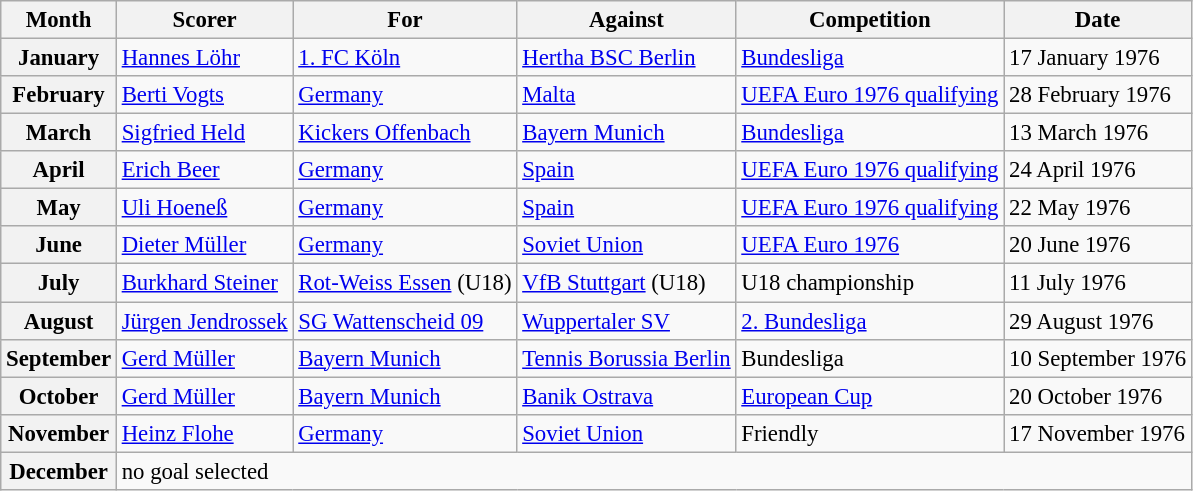<table class="wikitable" style="font-size: 95%;">
<tr>
<th>Month</th>
<th>Scorer</th>
<th>For</th>
<th>Against</th>
<th>Competition</th>
<th>Date</th>
</tr>
<tr>
<th>January</th>
<td><a href='#'>Hannes Löhr</a></td>
<td><a href='#'>1. FC Köln</a></td>
<td><a href='#'>Hertha BSC Berlin</a></td>
<td><a href='#'>Bundesliga</a></td>
<td>17 January 1976</td>
</tr>
<tr>
<th>February</th>
<td><a href='#'>Berti Vogts</a></td>
<td><a href='#'>Germany</a></td>
<td><a href='#'>Malta</a></td>
<td><a href='#'>UEFA Euro 1976 qualifying</a></td>
<td>28 February 1976</td>
</tr>
<tr>
<th>March</th>
<td><a href='#'>Sigfried Held</a></td>
<td><a href='#'>Kickers Offenbach</a></td>
<td><a href='#'>Bayern Munich</a></td>
<td><a href='#'>Bundesliga</a></td>
<td>13 March 1976</td>
</tr>
<tr>
<th>April</th>
<td><a href='#'>Erich Beer</a></td>
<td><a href='#'>Germany</a></td>
<td><a href='#'>Spain</a></td>
<td><a href='#'>UEFA Euro 1976 qualifying</a></td>
<td>24 April 1976</td>
</tr>
<tr>
<th>May</th>
<td><a href='#'>Uli Hoeneß</a></td>
<td><a href='#'>Germany</a></td>
<td><a href='#'>Spain</a></td>
<td><a href='#'>UEFA Euro 1976 qualifying</a></td>
<td>22 May 1976</td>
</tr>
<tr>
<th>June</th>
<td><a href='#'>Dieter Müller</a></td>
<td><a href='#'>Germany</a></td>
<td><a href='#'>Soviet Union</a></td>
<td><a href='#'>UEFA Euro 1976</a></td>
<td>20 June 1976</td>
</tr>
<tr>
<th>July</th>
<td><a href='#'>Burkhard Steiner</a></td>
<td><a href='#'>Rot-Weiss Essen</a> (U18)</td>
<td><a href='#'>VfB Stuttgart</a> (U18)</td>
<td>U18 championship</td>
<td>11 July 1976</td>
</tr>
<tr>
<th>August</th>
<td><a href='#'>Jürgen Jendrossek</a></td>
<td><a href='#'>SG Wattenscheid 09</a></td>
<td><a href='#'>Wuppertaler SV</a></td>
<td><a href='#'>2. Bundesliga</a></td>
<td>29 August 1976</td>
</tr>
<tr>
<th>September</th>
<td><a href='#'>Gerd Müller</a></td>
<td><a href='#'>Bayern Munich</a></td>
<td><a href='#'>Tennis Borussia Berlin</a></td>
<td>Bundesliga</td>
<td>10 September 1976</td>
</tr>
<tr -style="font-weight: bold;">
<th>October</th>
<td><a href='#'>Gerd Müller</a></td>
<td><a href='#'>Bayern Munich</a></td>
<td><a href='#'>Banik Ostrava</a></td>
<td><a href='#'>European Cup</a></td>
<td>20 October 1976</td>
</tr>
<tr>
<th>November</th>
<td><a href='#'>Heinz Flohe</a></td>
<td><a href='#'>Germany</a></td>
<td><a href='#'>Soviet Union</a></td>
<td>Friendly</td>
<td>17 November 1976</td>
</tr>
<tr>
<th>December</th>
<td colspan="5">no goal selected</td>
</tr>
</table>
